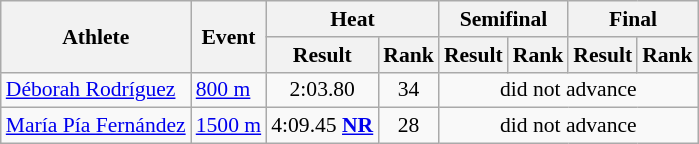<table class="wikitable"  style=font-size:90%>
<tr>
<th rowspan="2">Athlete</th>
<th rowspan="2">Event</th>
<th colspan="2">Heat</th>
<th colspan="2">Semifinal</th>
<th colspan="2">Final</th>
</tr>
<tr>
<th>Result</th>
<th>Rank</th>
<th>Result</th>
<th>Rank</th>
<th>Result</th>
<th>Rank</th>
</tr>
<tr style=text-align:center>
<td style=text-align:left><a href='#'>Déborah Rodríguez</a></td>
<td style=text-align:left><a href='#'>800 m</a></td>
<td>2:03.80</td>
<td>34</td>
<td colspan=4>did not advance</td>
</tr>
<tr style=text-align:center>
<td style=text-align:left><a href='#'>María Pía Fernández</a></td>
<td style=text-align:left><a href='#'>1500 m</a></td>
<td>4:09.45 <strong><a href='#'>NR</a></strong></td>
<td>28</td>
<td colspan=4>did not advance</td>
</tr>
</table>
